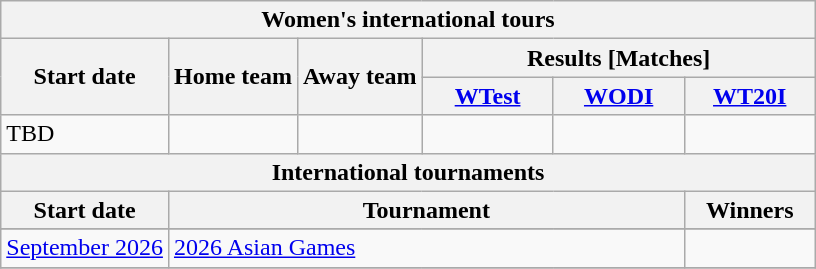<table class="wikitable" style="text-align:center; white-space:nowrap">
<tr>
<th colspan="6">Women's international tours</th>
</tr>
<tr>
<th rowspan="2">Start date</th>
<th rowspan="2">Home team</th>
<th rowspan="2">Away team</th>
<th colspan="3">Results [Matches]</th>
</tr>
<tr>
<th width=80><a href='#'>WTest</a></th>
<th width=80><a href='#'>WODI</a></th>
<th width=80><a href='#'>WT20I</a></th>
</tr>
<tr>
<td style="text-align:left">TBD</td>
<td style="text-align:left"></td>
<td style="text-align:left"></td>
<td></td>
<td></td>
<td></td>
</tr>
<tr>
<th scope=colgroup colspan=6>International tournaments</th>
</tr>
<tr>
<th scope=col>Start date</th>
<th scope=colgroup colspan=4>Tournament</th>
<th scope=col>Winners</th>
</tr>
<tr>
</tr>
<tr style="text-align:left">
<td><a href='#'>September 2026</a></td>
<td colspan="4"> <a href='#'>2026 Asian Games</a></td>
<td></td>
</tr>
<tr>
</tr>
</table>
